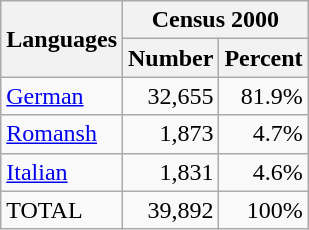<table class="wikitable">
<tr ---->
<th rowspan="2">Languages</th>
<th colspan="2">Census 2000</th>
</tr>
<tr ---->
<th>Number</th>
<th>Percent</th>
</tr>
<tr ---->
<td><a href='#'>German</a></td>
<td align=right>32,655</td>
<td align=right>81.9%</td>
</tr>
<tr ---->
<td><a href='#'>Romansh</a></td>
<td align=right>1,873</td>
<td align=right>4.7%</td>
</tr>
<tr ---->
<td><a href='#'>Italian</a></td>
<td align=right>1,831</td>
<td align=right>4.6%</td>
</tr>
<tr ---->
<td>TOTAL</td>
<td align=right>39,892</td>
<td align=right>100%</td>
</tr>
</table>
